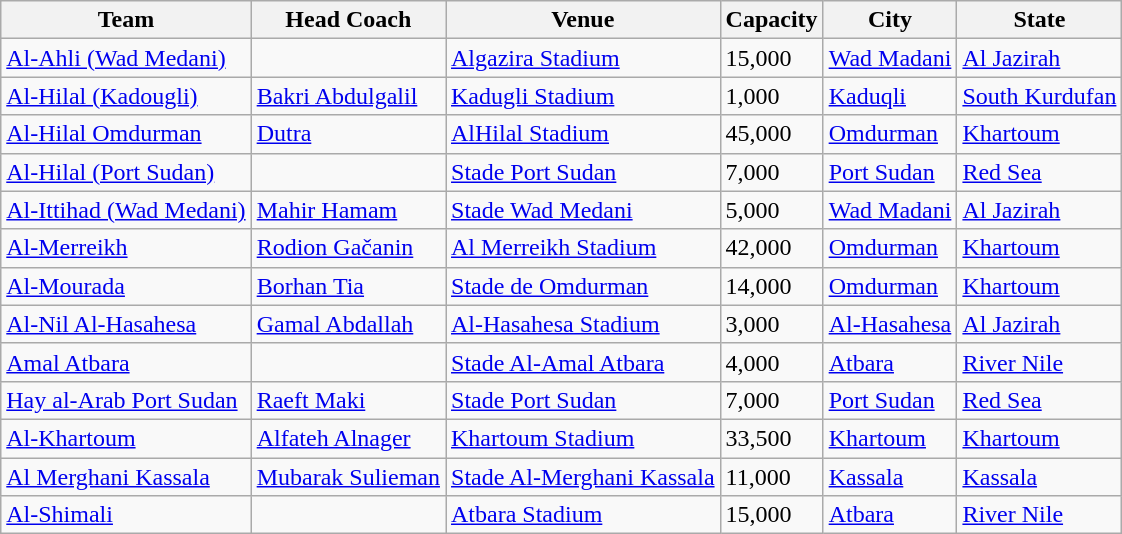<table class="wikitable sortable">
<tr>
<th>Team</th>
<th>Head Coach</th>
<th>Venue</th>
<th>Capacity</th>
<th>City</th>
<th>State</th>
</tr>
<tr valign="top">
<td><a href='#'>Al-Ahli (Wad Medani)</a></td>
<td></td>
<td><a href='#'>Algazira Stadium</a></td>
<td>15,000</td>
<td><a href='#'>Wad Madani</a></td>
<td><a href='#'>Al Jazirah</a></td>
</tr>
<tr valign="top">
<td><a href='#'>Al-Hilal (Kadougli)</a></td>
<td><a href='#'>Bakri Abdulgalil</a></td>
<td><a href='#'>Kadugli Stadium</a></td>
<td>1,000</td>
<td><a href='#'>Kaduqli</a></td>
<td><a href='#'>South Kurdufan</a></td>
</tr>
<tr valign="top">
<td><a href='#'>Al-Hilal Omdurman</a></td>
<td> <a href='#'>Dutra</a></td>
<td><a href='#'>AlHilal Stadium</a></td>
<td>45,000</td>
<td><a href='#'>Omdurman</a></td>
<td><a href='#'>Khartoum</a></td>
</tr>
<tr valign="top">
<td><a href='#'>Al-Hilal (Port Sudan)</a></td>
<td></td>
<td><a href='#'>Stade Port Sudan</a></td>
<td>7,000</td>
<td><a href='#'>Port Sudan</a></td>
<td><a href='#'>Red Sea</a></td>
</tr>
<tr valign="top">
<td><a href='#'>Al-Ittihad (Wad Medani)</a></td>
<td> <a href='#'>Mahir Hamam</a></td>
<td><a href='#'>Stade Wad Medani</a></td>
<td>5,000</td>
<td><a href='#'>Wad Madani</a></td>
<td><a href='#'>Al Jazirah</a></td>
</tr>
<tr valign="top">
<td><a href='#'>Al-Merreikh</a></td>
<td> <a href='#'>Rodion Gačanin</a></td>
<td><a href='#'>Al Merreikh Stadium</a></td>
<td>42,000</td>
<td><a href='#'>Omdurman</a></td>
<td><a href='#'>Khartoum</a></td>
</tr>
<tr valign="top">
<td><a href='#'>Al-Mourada</a></td>
<td><a href='#'>Borhan Tia</a></td>
<td><a href='#'>Stade de Omdurman</a></td>
<td>14,000</td>
<td><a href='#'>Omdurman</a></td>
<td><a href='#'>Khartoum</a></td>
</tr>
<tr valign="top">
<td><a href='#'>Al-Nil Al-Hasahesa</a></td>
<td> <a href='#'>Gamal Abdallah</a></td>
<td><a href='#'>Al-Hasahesa Stadium</a></td>
<td>3,000</td>
<td><a href='#'>Al-Hasahesa</a></td>
<td><a href='#'>Al Jazirah</a></td>
</tr>
<tr valign="top">
<td><a href='#'>Amal Atbara</a></td>
<td></td>
<td><a href='#'>Stade Al-Amal Atbara</a></td>
<td>4,000</td>
<td><a href='#'>Atbara</a></td>
<td><a href='#'>River Nile</a></td>
</tr>
<tr valign="top">
<td><a href='#'>Hay al-Arab Port Sudan</a></td>
<td> <a href='#'>Raeft Maki</a></td>
<td><a href='#'>Stade Port Sudan</a></td>
<td>7,000</td>
<td><a href='#'>Port Sudan</a></td>
<td><a href='#'>Red Sea</a></td>
</tr>
<tr valign="top">
<td><a href='#'>Al-Khartoum</a></td>
<td><a href='#'>Alfateh Alnager</a></td>
<td><a href='#'>Khartoum Stadium</a></td>
<td>33,500</td>
<td><a href='#'>Khartoum</a></td>
<td><a href='#'>Khartoum</a></td>
</tr>
<tr valign="top">
<td><a href='#'>Al Merghani Kassala</a></td>
<td><a href='#'>Mubarak Sulieman</a></td>
<td><a href='#'>Stade Al-Merghani Kassala</a></td>
<td>11,000</td>
<td><a href='#'>Kassala</a></td>
<td><a href='#'>Kassala</a></td>
</tr>
<tr valign="top">
<td><a href='#'>Al-Shimali</a></td>
<td></td>
<td><a href='#'>Atbara Stadium</a></td>
<td>15,000</td>
<td><a href='#'>Atbara</a></td>
<td><a href='#'>River Nile</a></td>
</tr>
</table>
